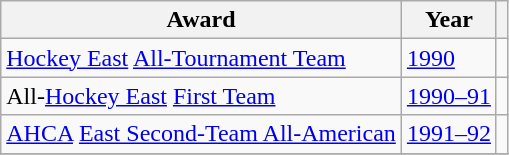<table class="wikitable">
<tr>
<th>Award</th>
<th>Year</th>
<th></th>
</tr>
<tr>
<td><a href='#'>Hockey East</a> <a href='#'>All-Tournament Team</a></td>
<td><a href='#'>1990</a></td>
<td></td>
</tr>
<tr>
<td>All-<a href='#'>Hockey East</a> <a href='#'>First Team</a></td>
<td><a href='#'>1990–91</a></td>
<td></td>
</tr>
<tr>
<td><a href='#'>AHCA</a> <a href='#'>East Second-Team All-American</a></td>
<td><a href='#'>1991–92</a></td>
<td></td>
</tr>
<tr>
</tr>
</table>
